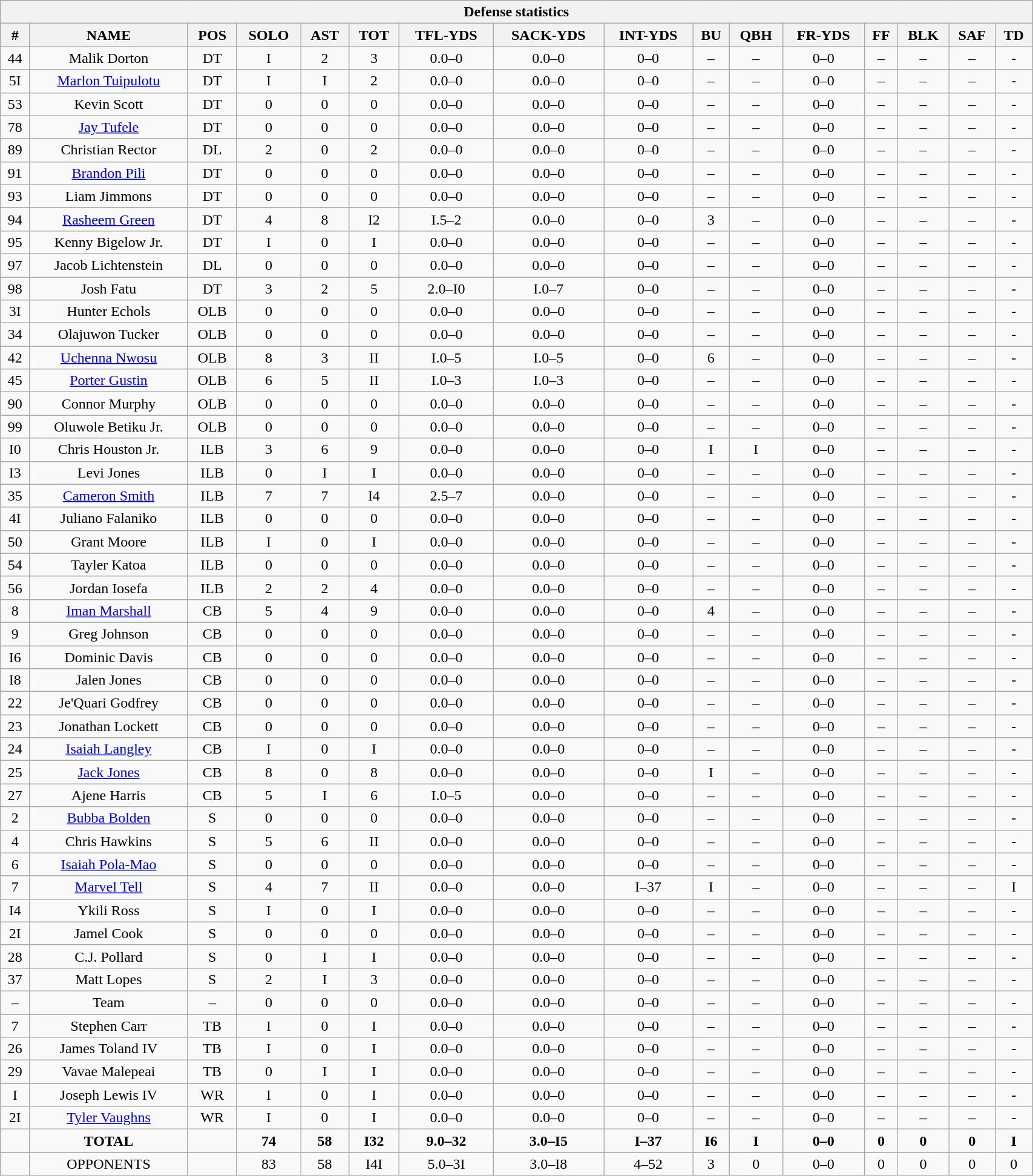<table style="width:90%; text-align:center;" class="wikitable collapsible collapsed">
<tr>
<th colspan="16">Defense statistics</th>
</tr>
<tr>
<th>#</th>
<th>NAME</th>
<th>POS</th>
<th>SOLO</th>
<th>AST</th>
<th>TOT</th>
<th>TFL-YDS</th>
<th>SACK-YDS</th>
<th>INT-YDS</th>
<th>BU</th>
<th>QBH</th>
<th>FR-YDS</th>
<th>FF</th>
<th>BLK</th>
<th>SAF</th>
<th>TD</th>
</tr>
<tr>
<td>44</td>
<td>Malik Dorton</td>
<td>DT</td>
<td>I</td>
<td>2</td>
<td>3</td>
<td>0.0–0</td>
<td>0.0–0</td>
<td>0–0</td>
<td>–</td>
<td>–</td>
<td>0–0</td>
<td>–</td>
<td>–</td>
<td>–</td>
<td>-</td>
</tr>
<tr>
<td>5I</td>
<td><a href='#'>Marlon Tuipulotu</a></td>
<td>DT</td>
<td>I</td>
<td>I</td>
<td>2</td>
<td>0.0–0</td>
<td>0.0–0</td>
<td>0–0</td>
<td>–</td>
<td>–</td>
<td>0–0</td>
<td>–</td>
<td>–</td>
<td>–</td>
<td>-</td>
</tr>
<tr>
<td>53</td>
<td>Kevin Scott</td>
<td>DT</td>
<td>0</td>
<td>0</td>
<td>0</td>
<td>0.0–0</td>
<td>0.0–0</td>
<td>0–0</td>
<td>–</td>
<td>–</td>
<td>0–0</td>
<td>–</td>
<td>–</td>
<td>–</td>
<td>-</td>
</tr>
<tr>
<td>78</td>
<td><a href='#'>Jay Tufele</a></td>
<td>DT</td>
<td>0</td>
<td>0</td>
<td>0</td>
<td>0.0–0</td>
<td>0.0–0</td>
<td>0–0</td>
<td>–</td>
<td>–</td>
<td>0–0</td>
<td>–</td>
<td>–</td>
<td>–</td>
<td>-</td>
</tr>
<tr>
<td>89</td>
<td>Christian Rector</td>
<td>DL</td>
<td>2</td>
<td>0</td>
<td>2</td>
<td>0.0–0</td>
<td>0.0–0</td>
<td>0–0</td>
<td>–</td>
<td>–</td>
<td>0–0</td>
<td>–</td>
<td>–</td>
<td>–</td>
<td>-</td>
</tr>
<tr>
<td>91</td>
<td><a href='#'>Brandon Pili</a></td>
<td>DT</td>
<td>0</td>
<td>0</td>
<td>0</td>
<td>0.0–0</td>
<td>0.0–0</td>
<td>0–0</td>
<td>–</td>
<td>–</td>
<td>0–0</td>
<td>–</td>
<td>–</td>
<td>–</td>
<td>-</td>
</tr>
<tr>
<td>93</td>
<td>Liam Jimmons</td>
<td>DT</td>
<td>0</td>
<td>0</td>
<td>0</td>
<td>0.0–0</td>
<td>0.0–0</td>
<td>0–0</td>
<td>–</td>
<td>–</td>
<td>0–0</td>
<td>–</td>
<td>–</td>
<td>–</td>
<td>-</td>
</tr>
<tr>
<td>94</td>
<td><a href='#'>Rasheem Green</a></td>
<td>DT</td>
<td>4</td>
<td>8</td>
<td>I2</td>
<td>I.5–2</td>
<td>0.0–0</td>
<td>0–0</td>
<td>3</td>
<td>–</td>
<td>0–0</td>
<td>–</td>
<td>–</td>
<td>–</td>
<td>-</td>
</tr>
<tr>
<td>95</td>
<td>Kenny Bigelow Jr.</td>
<td>DT</td>
<td>I</td>
<td>0</td>
<td>I</td>
<td>0.0–0</td>
<td>0.0–0</td>
<td>0–0</td>
<td>–</td>
<td>–</td>
<td>0–0</td>
<td>–</td>
<td>–</td>
<td>–</td>
<td>-</td>
</tr>
<tr>
<td>97</td>
<td>Jacob Lichtenstein</td>
<td>DL</td>
<td>0</td>
<td>0</td>
<td>0</td>
<td>0.0–0</td>
<td>0.0–0</td>
<td>0–0</td>
<td>–</td>
<td>–</td>
<td>0–0</td>
<td>–</td>
<td>–</td>
<td>–</td>
<td>-</td>
</tr>
<tr>
<td>98</td>
<td>Josh Fatu</td>
<td>DT</td>
<td>3</td>
<td>2</td>
<td>5</td>
<td>2.0–I0</td>
<td>I.0–7</td>
<td>0–0</td>
<td>–</td>
<td>–</td>
<td>0–0</td>
<td>–</td>
<td>–</td>
<td>–</td>
<td>-</td>
</tr>
<tr>
<td>3I</td>
<td>Hunter Echols</td>
<td>OLB</td>
<td>0</td>
<td>0</td>
<td>0</td>
<td>0.0–0</td>
<td>0.0–0</td>
<td>0–0</td>
<td>–</td>
<td>–</td>
<td>0–0</td>
<td>–</td>
<td>–</td>
<td>–</td>
<td>-</td>
</tr>
<tr>
<td>34</td>
<td>Olajuwon Tucker</td>
<td>OLB</td>
<td>0</td>
<td>0</td>
<td>0</td>
<td>0.0–0</td>
<td>0.0–0</td>
<td>0–0</td>
<td>–</td>
<td>–</td>
<td>0–0</td>
<td>–</td>
<td>–</td>
<td>–</td>
<td>-</td>
</tr>
<tr>
<td>42</td>
<td><a href='#'>Uchenna Nwosu</a></td>
<td>OLB</td>
<td>8</td>
<td>3</td>
<td>II</td>
<td>I.0–5</td>
<td>I.0–5</td>
<td>0–0</td>
<td>6</td>
<td>–</td>
<td>0–0</td>
<td>–</td>
<td>–</td>
<td>–</td>
<td>-</td>
</tr>
<tr>
<td>45</td>
<td><a href='#'>Porter Gustin</a></td>
<td>OLB</td>
<td>6</td>
<td>5</td>
<td>II</td>
<td>I.0–3</td>
<td>I.0–3</td>
<td>0–0</td>
<td>–</td>
<td>–</td>
<td>0–0</td>
<td>–</td>
<td>–</td>
<td>–</td>
<td>-</td>
</tr>
<tr>
<td>90</td>
<td>Connor Murphy</td>
<td>OLB</td>
<td>0</td>
<td>0</td>
<td>0</td>
<td>0.0–0</td>
<td>0.0–0</td>
<td>0–0</td>
<td>–</td>
<td>–</td>
<td>0–0</td>
<td>–</td>
<td>–</td>
<td>–</td>
<td>-</td>
</tr>
<tr>
<td>99</td>
<td>Oluwole Betiku Jr.</td>
<td>OLB</td>
<td>0</td>
<td>0</td>
<td>0</td>
<td>0.0–0</td>
<td>0.0–0</td>
<td>0–0</td>
<td>–</td>
<td>–</td>
<td>0–0</td>
<td>–</td>
<td>–</td>
<td>–</td>
<td>-</td>
</tr>
<tr>
<td>I0</td>
<td>Chris Houston Jr.</td>
<td>ILB</td>
<td>3</td>
<td>6</td>
<td>9</td>
<td>0.0–0</td>
<td>0.0–0</td>
<td>0–0</td>
<td>I</td>
<td>I</td>
<td>0–0</td>
<td>–</td>
<td>–</td>
<td>–</td>
<td>-</td>
</tr>
<tr>
<td>I3</td>
<td>Levi Jones</td>
<td>ILB</td>
<td>0</td>
<td>I</td>
<td>I</td>
<td>0.0–0</td>
<td>0.0–0</td>
<td>0–0</td>
<td>–</td>
<td>–</td>
<td>0–0</td>
<td>–</td>
<td>–</td>
<td>–</td>
<td>-</td>
</tr>
<tr>
<td>35</td>
<td><a href='#'>Cameron Smith</a></td>
<td>ILB</td>
<td>7</td>
<td>7</td>
<td>I4</td>
<td>2.5–7</td>
<td>0.0–0</td>
<td>0–0</td>
<td>–</td>
<td>–</td>
<td>0–0</td>
<td>–</td>
<td>–</td>
<td>–</td>
<td>-</td>
</tr>
<tr>
<td>4I</td>
<td>Juliano Falaniko</td>
<td>ILB</td>
<td>0</td>
<td>0</td>
<td>0</td>
<td>0.0–0</td>
<td>0.0–0</td>
<td>0–0</td>
<td>–</td>
<td>–</td>
<td>0–0</td>
<td>–</td>
<td>–</td>
<td>–</td>
<td>-</td>
</tr>
<tr>
<td>50</td>
<td>Grant Moore</td>
<td>ILB</td>
<td>I</td>
<td>0</td>
<td>I</td>
<td>0.0–0</td>
<td>0.0–0</td>
<td>0–0</td>
<td>–</td>
<td>–</td>
<td>0–0</td>
<td>–</td>
<td>–</td>
<td>–</td>
<td>-</td>
</tr>
<tr>
<td>54</td>
<td>Tayler Katoa</td>
<td>ILB</td>
<td>0</td>
<td>0</td>
<td>0</td>
<td>0.0–0</td>
<td>0.0–0</td>
<td>0–0</td>
<td>–</td>
<td>–</td>
<td>0–0</td>
<td>–</td>
<td>–</td>
<td>–</td>
<td>-</td>
</tr>
<tr>
<td>56</td>
<td>Jordan Iosefa</td>
<td>ILB</td>
<td>2</td>
<td>2</td>
<td>4</td>
<td>0.0–0</td>
<td>0.0–0</td>
<td>0–0</td>
<td>–</td>
<td>–</td>
<td>0–0</td>
<td>–</td>
<td>–</td>
<td>–</td>
<td>-</td>
</tr>
<tr>
<td>8</td>
<td><a href='#'>Iman Marshall</a></td>
<td>CB</td>
<td>5</td>
<td>4</td>
<td>9</td>
<td>0.0–0</td>
<td>0.0–0</td>
<td>0–0</td>
<td>4</td>
<td>–</td>
<td>0–0</td>
<td>–</td>
<td>–</td>
<td>–</td>
<td>-</td>
</tr>
<tr>
<td>9</td>
<td>Greg Johnson</td>
<td>CB</td>
<td>0</td>
<td>0</td>
<td>0</td>
<td>0.0–0</td>
<td>0.0–0</td>
<td>0–0</td>
<td>–</td>
<td>–</td>
<td>0–0</td>
<td>–</td>
<td>–</td>
<td>–</td>
<td>-</td>
</tr>
<tr>
<td>I6</td>
<td>Dominic Davis</td>
<td>CB</td>
<td>0</td>
<td>0</td>
<td>0</td>
<td>0.0–0</td>
<td>0.0–0</td>
<td>0–0</td>
<td>–</td>
<td>–</td>
<td>0–0</td>
<td>–</td>
<td>–</td>
<td>–</td>
<td>-</td>
</tr>
<tr>
<td>I8</td>
<td>Jalen Jones</td>
<td>CB</td>
<td>0</td>
<td>0</td>
<td>0</td>
<td>0.0–0</td>
<td>0.0–0</td>
<td>0–0</td>
<td>–</td>
<td>–</td>
<td>0–0</td>
<td>–</td>
<td>–</td>
<td>–</td>
<td>-</td>
</tr>
<tr>
<td>22</td>
<td>Je'Quari Godfrey</td>
<td>CB</td>
<td>0</td>
<td>0</td>
<td>0</td>
<td>0.0–0</td>
<td>0.0–0</td>
<td>0–0</td>
<td>–</td>
<td>–</td>
<td>0–0</td>
<td>–</td>
<td>–</td>
<td>–</td>
<td>-</td>
</tr>
<tr>
<td>23</td>
<td>Jonathan Lockett</td>
<td>CB</td>
<td>0</td>
<td>0</td>
<td>0</td>
<td>0.0–0</td>
<td>0.0–0</td>
<td>0–0</td>
<td>–</td>
<td>–</td>
<td>0–0</td>
<td>–</td>
<td>–</td>
<td>–</td>
<td>-</td>
</tr>
<tr>
<td>24</td>
<td><a href='#'>Isaiah Langley</a></td>
<td>CB</td>
<td>I</td>
<td>0</td>
<td>I</td>
<td>0.0–0</td>
<td>0.0–0</td>
<td>0–0</td>
<td>–</td>
<td>–</td>
<td>0–0</td>
<td>–</td>
<td>–</td>
<td>–</td>
<td>-</td>
</tr>
<tr>
<td>25</td>
<td><a href='#'>Jack Jones</a></td>
<td>CB</td>
<td>8</td>
<td>0</td>
<td>8</td>
<td>0.0–0</td>
<td>0.0–0</td>
<td>0–0</td>
<td>I</td>
<td>–</td>
<td>0–0</td>
<td>–</td>
<td>–</td>
<td>–</td>
<td>-</td>
</tr>
<tr>
<td>27</td>
<td>Ajene Harris</td>
<td>CB</td>
<td>5</td>
<td>I</td>
<td>6</td>
<td>I.0–5</td>
<td>0.0–0</td>
<td>0–0</td>
<td>–</td>
<td>–</td>
<td>0–0</td>
<td>–</td>
<td>–</td>
<td>–</td>
<td>-</td>
</tr>
<tr>
<td>2</td>
<td><a href='#'>Bubba Bolden</a></td>
<td>S</td>
<td>0</td>
<td>0</td>
<td>0</td>
<td>0.0–0</td>
<td>0.0–0</td>
<td>0–0</td>
<td>–</td>
<td>–</td>
<td>0–0</td>
<td>–</td>
<td>–</td>
<td>–</td>
<td>-</td>
</tr>
<tr>
<td>4</td>
<td>Chris Hawkins</td>
<td>S</td>
<td>5</td>
<td>6</td>
<td>II</td>
<td>0.0–0</td>
<td>0.0–0</td>
<td>0–0</td>
<td>–</td>
<td>–</td>
<td>0–0</td>
<td>–</td>
<td>–</td>
<td>–</td>
<td>-</td>
</tr>
<tr>
<td>6</td>
<td><a href='#'>Isaiah Pola-Mao</a></td>
<td>S</td>
<td>0</td>
<td>0</td>
<td>0</td>
<td>0.0–0</td>
<td>0.0–0</td>
<td>0–0</td>
<td>–</td>
<td>–</td>
<td>0–0</td>
<td>–</td>
<td>–</td>
<td>–</td>
<td>-</td>
</tr>
<tr>
<td>7</td>
<td><a href='#'>Marvel Tell</a></td>
<td>S</td>
<td>4</td>
<td>7</td>
<td>II</td>
<td>0.0–0</td>
<td>0.0–0</td>
<td>I–37</td>
<td>I</td>
<td>–</td>
<td>0–0</td>
<td>–</td>
<td>–</td>
<td>–</td>
<td>I</td>
</tr>
<tr>
<td>I4</td>
<td>Ykili Ross</td>
<td>S</td>
<td>I</td>
<td>0</td>
<td>I</td>
<td>0.0–0</td>
<td>0.0–0</td>
<td>0–0</td>
<td>–</td>
<td>–</td>
<td>0–0</td>
<td>–</td>
<td>–</td>
<td>–</td>
<td>-</td>
</tr>
<tr>
<td>2I</td>
<td>Jamel Cook</td>
<td>S</td>
<td>0</td>
<td>0</td>
<td>0</td>
<td>0.0–0</td>
<td>0.0–0</td>
<td>0–0</td>
<td>–</td>
<td>–</td>
<td>0–0</td>
<td>–</td>
<td>–</td>
<td>–</td>
<td>-</td>
</tr>
<tr>
<td>28</td>
<td>C.J. Pollard</td>
<td>S</td>
<td>0</td>
<td>I</td>
<td>I</td>
<td>0.0–0</td>
<td>0.0–0</td>
<td>0–0</td>
<td>–</td>
<td>–</td>
<td>0–0</td>
<td>–</td>
<td>–</td>
<td>–</td>
<td>-</td>
</tr>
<tr>
<td>37</td>
<td>Matt Lopes</td>
<td>S</td>
<td>2</td>
<td>I</td>
<td>3</td>
<td>0.0–0</td>
<td>0.0–0</td>
<td>0–0</td>
<td>–</td>
<td>–</td>
<td>0–0</td>
<td>–</td>
<td>–</td>
<td>–</td>
<td>-</td>
</tr>
<tr>
<td>–</td>
<td>Team</td>
<td>–</td>
<td>0</td>
<td>0</td>
<td>0</td>
<td>0.0–0</td>
<td>0.0–0</td>
<td>0–0</td>
<td>–</td>
<td>–</td>
<td>0–0</td>
<td>–</td>
<td>–</td>
<td>–</td>
<td>-</td>
</tr>
<tr>
<td>7</td>
<td>Stephen Carr</td>
<td>TB</td>
<td>I</td>
<td>0</td>
<td>I</td>
<td>0.0–0</td>
<td>0.0–0</td>
<td>0–0</td>
<td>–</td>
<td>–</td>
<td>0–0</td>
<td>–</td>
<td>–</td>
<td>–</td>
<td>-</td>
</tr>
<tr>
<td>26</td>
<td>James Toland IV</td>
<td>TB</td>
<td>I</td>
<td>0</td>
<td>I</td>
<td>0.0–0</td>
<td>0.0–0</td>
<td>0–0</td>
<td>–</td>
<td>–</td>
<td>0–0</td>
<td>–</td>
<td>–</td>
<td>–</td>
<td>-</td>
</tr>
<tr>
<td>29</td>
<td>Vavae Malepeai</td>
<td>TB</td>
<td>0</td>
<td>I</td>
<td>I</td>
<td>0.0–0</td>
<td>0.0–0</td>
<td>0–0</td>
<td>–</td>
<td>–</td>
<td>0–0</td>
<td>–</td>
<td>–</td>
<td>–</td>
<td>-</td>
</tr>
<tr>
<td>I</td>
<td>Joseph Lewis IV</td>
<td>WR</td>
<td>I</td>
<td>0</td>
<td>I</td>
<td>0.0–0</td>
<td>0.0–0</td>
<td>0–0</td>
<td>–</td>
<td>–</td>
<td>0–0</td>
<td>–</td>
<td>–</td>
<td>–</td>
<td>-</td>
</tr>
<tr>
<td>2I</td>
<td><a href='#'>Tyler Vaughns</a></td>
<td>WR</td>
<td>I</td>
<td>0</td>
<td>I</td>
<td>0.0–0</td>
<td>0.0–0</td>
<td>0–0</td>
<td>–</td>
<td>–</td>
<td>0–0</td>
<td>–</td>
<td>–</td>
<td>–</td>
<td>-</td>
</tr>
<tr>
<td></td>
<td><strong>TOTAL</strong></td>
<td></td>
<td><strong>74</strong></td>
<td><strong>58</strong></td>
<td><strong>I32</strong></td>
<td><strong>9.0–32</strong></td>
<td><strong>3.0–I5</strong></td>
<td><strong>I–37</strong></td>
<td><strong>I6</strong></td>
<td><strong>I</strong></td>
<td><strong>0–0</strong></td>
<td><strong>0</strong></td>
<td><strong>0</strong></td>
<td><strong>0</strong></td>
<td><strong>I</strong></td>
</tr>
<tr>
<td></td>
<td>OPPONENTS</td>
<td></td>
<td>83</td>
<td>58</td>
<td>I4I</td>
<td>5.0–3I</td>
<td>3.0–I8</td>
<td>4–52</td>
<td>3</td>
<td>0</td>
<td>0–0</td>
<td>0</td>
<td>0</td>
<td>0</td>
<td>0</td>
</tr>
</table>
